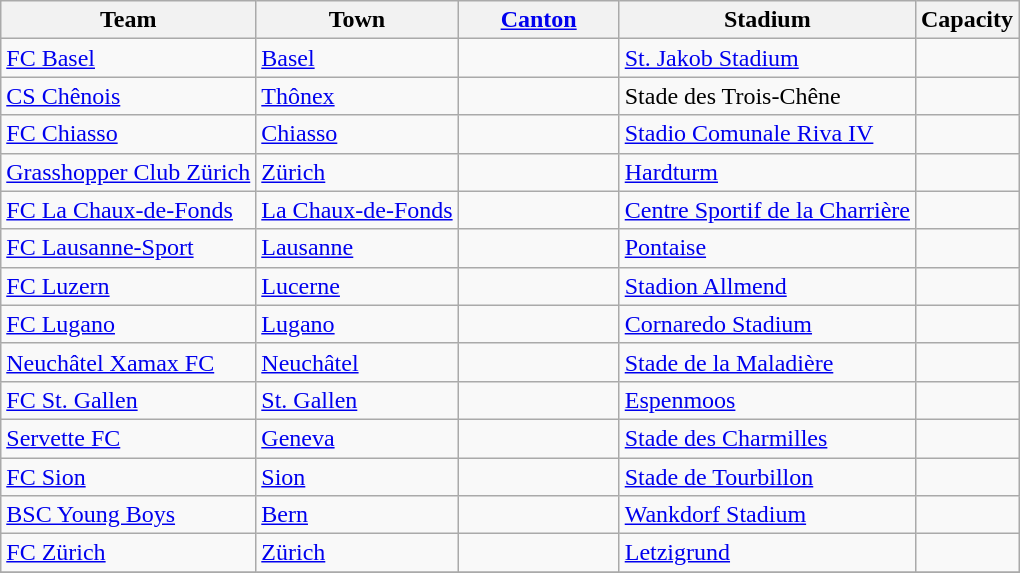<table class="wikitable sortable" style="text-align: left;">
<tr>
<th>Team</th>
<th>Town</th>
<th width="100"><a href='#'>Canton</a></th>
<th>Stadium</th>
<th>Capacity</th>
</tr>
<tr>
<td><a href='#'>FC Basel</a></td>
<td><a href='#'>Basel</a></td>
<td></td>
<td><a href='#'>St. Jakob Stadium</a></td>
<td></td>
</tr>
<tr>
<td><a href='#'>CS Chênois</a></td>
<td><a href='#'>Thônex</a></td>
<td></td>
<td>Stade des Trois-Chêne</td>
<td></td>
</tr>
<tr>
<td><a href='#'>FC Chiasso</a></td>
<td><a href='#'>Chiasso</a></td>
<td></td>
<td><a href='#'>Stadio Comunale Riva IV</a></td>
<td></td>
</tr>
<tr>
<td><a href='#'>Grasshopper Club Zürich</a></td>
<td><a href='#'>Zürich</a></td>
<td></td>
<td><a href='#'>Hardturm</a></td>
<td></td>
</tr>
<tr>
<td><a href='#'>FC La Chaux-de-Fonds</a></td>
<td><a href='#'>La Chaux-de-Fonds</a></td>
<td></td>
<td><a href='#'>Centre Sportif de la Charrière</a></td>
<td></td>
</tr>
<tr>
<td><a href='#'>FC Lausanne-Sport</a></td>
<td><a href='#'>Lausanne</a></td>
<td></td>
<td><a href='#'>Pontaise</a></td>
<td></td>
</tr>
<tr>
<td><a href='#'>FC Luzern</a></td>
<td><a href='#'>Lucerne</a></td>
<td></td>
<td><a href='#'>Stadion Allmend</a></td>
<td></td>
</tr>
<tr>
<td><a href='#'>FC Lugano</a></td>
<td><a href='#'>Lugano</a></td>
<td></td>
<td><a href='#'>Cornaredo Stadium</a></td>
<td></td>
</tr>
<tr>
<td><a href='#'>Neuchâtel Xamax FC</a></td>
<td><a href='#'>Neuchâtel</a></td>
<td></td>
<td><a href='#'>Stade de la Maladière</a></td>
<td></td>
</tr>
<tr>
<td><a href='#'>FC St. Gallen</a></td>
<td><a href='#'>St. Gallen</a></td>
<td></td>
<td><a href='#'>Espenmoos</a></td>
<td></td>
</tr>
<tr>
<td><a href='#'>Servette FC</a></td>
<td><a href='#'>Geneva</a></td>
<td></td>
<td><a href='#'>Stade des Charmilles</a></td>
<td></td>
</tr>
<tr>
<td><a href='#'>FC Sion</a></td>
<td><a href='#'>Sion</a></td>
<td></td>
<td><a href='#'>Stade de Tourbillon</a></td>
<td></td>
</tr>
<tr>
<td><a href='#'>BSC Young Boys</a></td>
<td><a href='#'>Bern</a></td>
<td></td>
<td><a href='#'>Wankdorf Stadium</a></td>
<td></td>
</tr>
<tr>
<td><a href='#'>FC Zürich</a></td>
<td><a href='#'>Zürich</a></td>
<td></td>
<td><a href='#'>Letzigrund</a></td>
<td></td>
</tr>
<tr>
</tr>
</table>
